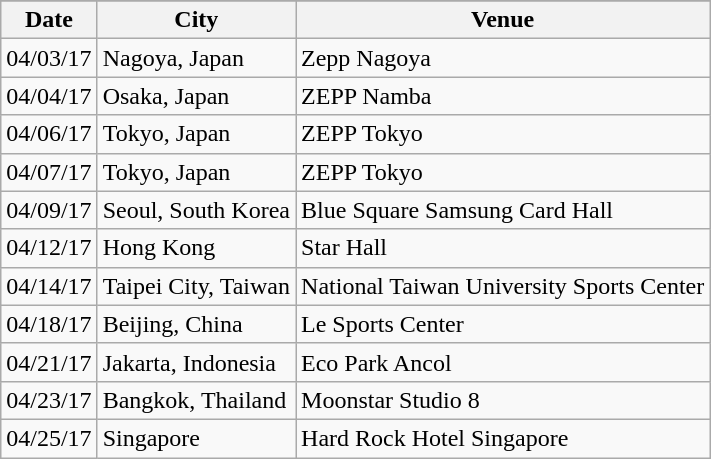<table class="wikitable">
<tr>
</tr>
<tr>
<th>Date</th>
<th>City</th>
<th>Venue</th>
</tr>
<tr>
<td>04/03/17</td>
<td>Nagoya, Japan</td>
<td>Zepp Nagoya</td>
</tr>
<tr>
<td>04/04/17</td>
<td>Osaka, Japan</td>
<td>ZEPP Namba</td>
</tr>
<tr>
<td>04/06/17</td>
<td>Tokyo, Japan</td>
<td>ZEPP Tokyo</td>
</tr>
<tr>
<td>04/07/17</td>
<td>Tokyo, Japan</td>
<td>ZEPP Tokyo</td>
</tr>
<tr>
<td>04/09/17</td>
<td>Seoul, South Korea</td>
<td>Blue Square Samsung Card Hall</td>
</tr>
<tr>
<td>04/12/17</td>
<td>Hong Kong</td>
<td>Star Hall</td>
</tr>
<tr>
<td>04/14/17</td>
<td>Taipei City, Taiwan</td>
<td>National Taiwan University Sports Center</td>
</tr>
<tr>
<td>04/18/17</td>
<td>Beijing, China</td>
<td>Le Sports Center</td>
</tr>
<tr>
<td>04/21/17</td>
<td>Jakarta, Indonesia</td>
<td>Eco Park Ancol</td>
</tr>
<tr>
<td>04/23/17</td>
<td>Bangkok, Thailand</td>
<td>Moonstar Studio 8</td>
</tr>
<tr>
<td>04/25/17</td>
<td>Singapore</td>
<td>Hard Rock Hotel Singapore</td>
</tr>
</table>
